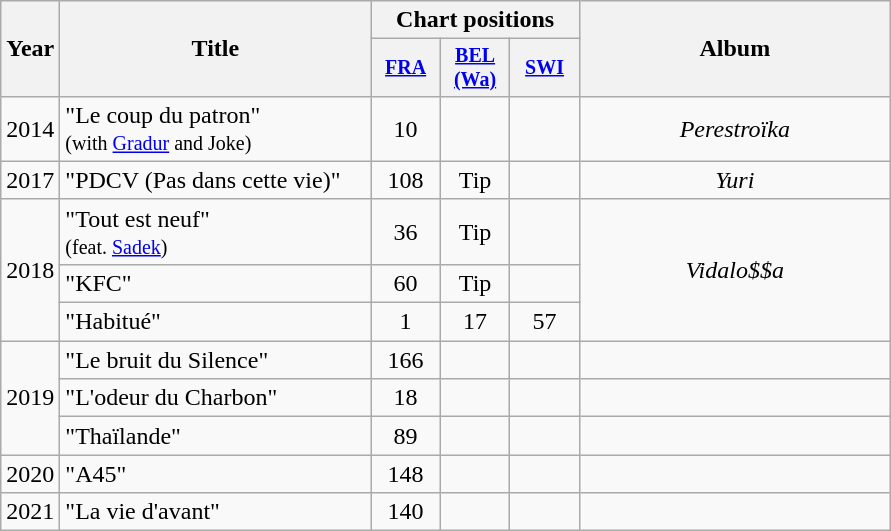<table class="wikitable">
<tr>
<th rowspan="2">Year</th>
<th style="width:200px;" rowspan="2">Title</th>
<th colspan="3">Chart positions</th>
<th style="width:200px;" rowspan="2">Album</th>
</tr>
<tr>
<th style="width:40px; font-size:smaller;"><a href='#'>FRA</a><br></th>
<th style="width:40px; font-size:smaller;"><a href='#'>BEL<br>(Wa)</a><br></th>
<th style="width:40px; font-size:smaller;"><a href='#'>SWI</a></th>
</tr>
<tr>
<td style="text-align:center;">2014</td>
<td>"Le coup du patron"<br><small>(with <a href='#'>Gradur</a> and Joke)</small></td>
<td style="text-align:center;">10</td>
<td style="text-align:center;"></td>
<td style="text-align:center;"></td>
<td style="text-align:center;"><em>Perestroïka</em></td>
</tr>
<tr>
<td style="text-align:center;">2017</td>
<td>"PDCV (Pas dans cette vie)"</td>
<td style="text-align:center;">108</td>
<td style="text-align:center;">Tip</td>
<td style="text-align:center;"></td>
<td style="text-align:center;"><em>Yuri</em></td>
</tr>
<tr>
<td style="text-align:center;" rowspan=3>2018</td>
<td>"Tout est neuf"<br><small>(feat. <a href='#'>Sadek</a>)</small></td>
<td style="text-align:center;">36</td>
<td style="text-align:center;">Tip</td>
<td style="text-align:center;"></td>
<td style="text-align:center;" rowspan=3><em>Vidalo$$a</em></td>
</tr>
<tr>
<td>"KFC"</td>
<td style="text-align:center;">60</td>
<td style="text-align:center;">Tip</td>
<td style="text-align:center;"></td>
</tr>
<tr>
<td>"Habitué"</td>
<td style="text-align:center;">1</td>
<td style="text-align:center;">17</td>
<td style="text-align:center;">57</td>
</tr>
<tr>
<td style="text-align:center;" rowspan="3">2019</td>
<td>"Le bruit du Silence"</td>
<td style="text-align:center;">166<br></td>
<td style="text-align:center;"></td>
<td style="text-align:center;"></td>
<td style="text-align:center;"></td>
</tr>
<tr>
<td>"L'odeur du Charbon"<br></td>
<td style="text-align:center;">18</td>
<td style="text-align:center;"></td>
<td style="text-align:center;"></td>
<td style="text-align:center;"></td>
</tr>
<tr>
<td>"Thaïlande"</td>
<td style="text-align:center;">89</td>
<td style="text-align:center;"></td>
<td style="text-align:center;"></td>
<td style="text-align:center;"></td>
</tr>
<tr>
<td style="text-align:center;">2020</td>
<td>"A45"</td>
<td style="text-align:center;">148</td>
<td style="text-align:center;"></td>
<td style="text-align:center;"></td>
<td style="text-align:center;"></td>
</tr>
<tr>
<td style="text-align:center;">2021</td>
<td>"La vie d'avant"</td>
<td style="text-align:center;">140</td>
<td style="text-align:center;"></td>
<td style="text-align:center;"></td>
<td style="text-align:center;"></td>
</tr>
</table>
